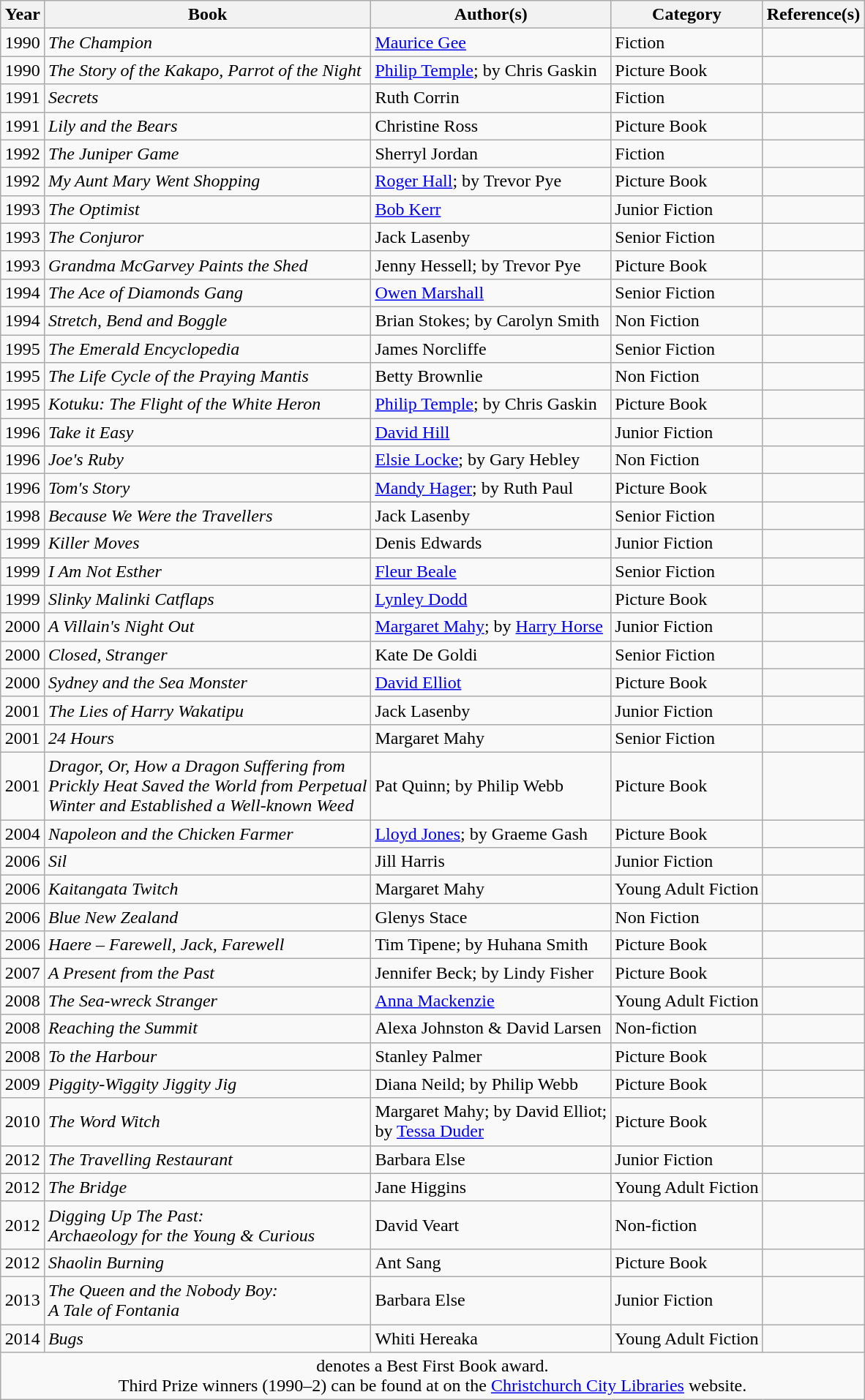<table class="wikitable sortable" style="margin: 0 auto;">
<tr>
<th>Year</th>
<th>Book</th>
<th>Author(s)</th>
<th>Category</th>
<th class="unsortable">Reference(s)</th>
</tr>
<tr>
<td style="text-align:center;">1990</td>
<td><em>The Champion</em></td>
<td><a href='#'>Maurice Gee</a></td>
<td>Fiction</td>
<td style="text-align:center;"></td>
</tr>
<tr>
<td style="text-align:center;">1990</td>
<td><em>The Story of the Kakapo, Parrot of the Night</em></td>
<td><a href='#'>Philip Temple</a>;  by Chris Gaskin</td>
<td>Picture Book</td>
<td style="text-align:center;"></td>
</tr>
<tr>
<td style="text-align:center;">1991</td>
<td><em>Secrets</em></td>
<td>Ruth Corrin</td>
<td>Fiction</td>
<td style="text-align:center;"></td>
</tr>
<tr>
<td style="text-align:center;">1991</td>
<td><em>Lily and the Bears</em></td>
<td>Christine Ross</td>
<td>Picture Book</td>
<td style="text-align:center;"></td>
</tr>
<tr>
<td style="text-align:center;">1992</td>
<td><em>The Juniper Game</em></td>
<td>Sherryl Jordan</td>
<td>Fiction</td>
<td style="text-align:center;"></td>
</tr>
<tr>
<td style="text-align:center;">1992</td>
<td><em>My Aunt Mary Went Shopping</em></td>
<td><a href='#'>Roger Hall</a>;  by Trevor Pye</td>
<td>Picture Book</td>
<td style="text-align:center;"></td>
</tr>
<tr>
<td style="text-align:center;">1993</td>
<td><em>The Optimist</em></td>
<td><a href='#'>Bob Kerr</a></td>
<td>Junior Fiction</td>
<td style="text-align:center;"></td>
</tr>
<tr>
<td style="text-align:center;">1993</td>
<td><em>The Conjuror</em></td>
<td>Jack Lasenby</td>
<td>Senior Fiction</td>
<td style="text-align:center;"></td>
</tr>
<tr>
<td style="text-align:center;">1993</td>
<td><em>Grandma McGarvey Paints the Shed</em></td>
<td>Jenny Hessell;  by Trevor Pye</td>
<td>Picture Book</td>
<td style="text-align:center;"></td>
</tr>
<tr>
<td style="text-align:center;">1994</td>
<td><em>The Ace of Diamonds Gang</em></td>
<td><a href='#'>Owen Marshall</a></td>
<td>Senior Fiction</td>
<td style="text-align:center;"></td>
</tr>
<tr>
<td style="text-align:center;">1994</td>
<td><em>Stretch, Bend and Boggle</em></td>
<td>Brian Stokes;  by Carolyn Smith</td>
<td>Non Fiction</td>
<td style="text-align:center;"></td>
</tr>
<tr>
<td style="text-align:center;">1995</td>
<td><em>The Emerald Encyclopedia</em></td>
<td>James Norcliffe</td>
<td>Senior Fiction</td>
<td style="text-align:center;"></td>
</tr>
<tr>
<td style="text-align:center;">1995</td>
<td><em>The Life Cycle of the Praying Mantis</em></td>
<td>Betty Brownlie</td>
<td>Non Fiction</td>
<td style="text-align:center;"></td>
</tr>
<tr>
<td style="text-align:center;">1995</td>
<td><em>Kotuku: The Flight of the White Heron</em></td>
<td><a href='#'>Philip Temple</a>;  by Chris Gaskin</td>
<td>Picture Book</td>
<td style="text-align:center;"></td>
</tr>
<tr>
<td style="text-align:center;">1996</td>
<td><em>Take it Easy</em></td>
<td><a href='#'>David Hill</a></td>
<td>Junior Fiction</td>
<td style="text-align:center;"></td>
</tr>
<tr>
<td style="text-align:center;">1996</td>
<td><em>Joe's Ruby</em></td>
<td><a href='#'>Elsie Locke</a>;  by Gary Hebley</td>
<td>Non Fiction</td>
<td style="text-align:center;"></td>
</tr>
<tr>
<td style="text-align:center;">1996</td>
<td><em>Tom's Story</em></td>
<td><a href='#'>Mandy Hager</a>;  by Ruth Paul</td>
<td>Picture Book</td>
<td style="text-align:center;"></td>
</tr>
<tr>
<td style="text-align:center;">1998</td>
<td><em>Because We Were the Travellers</em></td>
<td>Jack Lasenby</td>
<td>Senior Fiction</td>
<td style="text-align:center;"></td>
</tr>
<tr>
<td style="text-align:center;">1999</td>
<td><em>Killer Moves</em></td>
<td>Denis Edwards</td>
<td>Junior Fiction</td>
<td style="text-align:center;"></td>
</tr>
<tr>
<td style="text-align:center;">1999</td>
<td><em>I Am Not Esther</em></td>
<td><a href='#'>Fleur Beale</a></td>
<td>Senior Fiction</td>
<td style="text-align:center;"></td>
</tr>
<tr>
<td style="text-align:center;">1999</td>
<td><em>Slinky Malinki Catflaps</em></td>
<td><a href='#'>Lynley Dodd</a></td>
<td>Picture Book</td>
<td style="text-align:center;"></td>
</tr>
<tr>
<td style="text-align:center;">2000</td>
<td><em>A Villain's Night Out</em></td>
<td><a href='#'>Margaret Mahy</a>;  by <a href='#'>Harry Horse</a></td>
<td>Junior Fiction</td>
<td style="text-align:center;"></td>
</tr>
<tr>
<td style="text-align:center;">2000</td>
<td><em>Closed, Stranger</em></td>
<td>Kate De Goldi</td>
<td>Senior Fiction</td>
<td style="text-align:center;"></td>
</tr>
<tr>
<td style="text-align:center;">2000</td>
<td><em>Sydney and the Sea Monster</em></td>
<td><a href='#'>David Elliot</a></td>
<td>Picture Book</td>
<td style="text-align:center;"></td>
</tr>
<tr>
<td style="text-align:center;">2001</td>
<td><em>The Lies of Harry Wakatipu</em></td>
<td>Jack Lasenby</td>
<td>Junior Fiction</td>
<td style="text-align:center;"></td>
</tr>
<tr>
<td style="text-align:center;">2001</td>
<td><em>24 Hours</em></td>
<td>Margaret Mahy</td>
<td>Senior Fiction</td>
<td style="text-align:center;"></td>
</tr>
<tr>
<td style="text-align:center;">2001</td>
<td><em>Dragor, Or, How a Dragon Suffering from<br>Prickly Heat Saved the World from Perpetual<br>Winter and Established a Well-known Weed</em></td>
<td>Pat Quinn;  by Philip Webb</td>
<td>Picture Book</td>
<td style="text-align:center;"></td>
</tr>
<tr>
<td style="text-align:center;">2004</td>
<td><em>Napoleon and the Chicken Farmer</em></td>
<td><a href='#'>Lloyd Jones</a>;  by Graeme Gash</td>
<td>Picture Book</td>
<td style="text-align:center;"></td>
</tr>
<tr>
<td style="text-align:center;">2006</td>
<td><em>Sil</em></td>
<td>Jill Harris</td>
<td>Junior Fiction</td>
<td style="text-align:center;"></td>
</tr>
<tr>
<td style="text-align:center;">2006</td>
<td><em>Kaitangata Twitch</em></td>
<td>Margaret Mahy</td>
<td>Young Adult Fiction</td>
<td style="text-align:center;"></td>
</tr>
<tr>
<td style="text-align:center;">2006</td>
<td><em>Blue New Zealand</em></td>
<td>Glenys Stace</td>
<td>Non Fiction</td>
<td style="text-align:center;"></td>
</tr>
<tr>
<td style="text-align:center;">2006</td>
<td><em>Haere – Farewell, Jack, Farewell</em></td>
<td>Tim Tipene;  by Huhana Smith</td>
<td>Picture Book</td>
<td style="text-align:center;"></td>
</tr>
<tr>
<td style="text-align:center;">2007</td>
<td><em>A Present from the Past</em></td>
<td>Jennifer Beck;  by Lindy Fisher</td>
<td>Picture Book</td>
<td style="text-align:center;"></td>
</tr>
<tr>
<td style="text-align:center;">2008</td>
<td><em>The Sea-wreck Stranger</em></td>
<td><a href='#'>Anna Mackenzie</a></td>
<td>Young Adult Fiction</td>
<td style="text-align:center;"></td>
</tr>
<tr>
<td style="text-align:center;">2008</td>
<td><em>Reaching the Summit</em></td>
<td>Alexa Johnston & David Larsen</td>
<td>Non-fiction</td>
<td style="text-align:center;"></td>
</tr>
<tr>
<td style="text-align:center;">2008</td>
<td><em>To the Harbour</em></td>
<td>Stanley Palmer</td>
<td>Picture Book</td>
<td style="text-align:center;"></td>
</tr>
<tr>
<td style="text-align:center;">2009</td>
<td><em>Piggity-Wiggity Jiggity Jig</em></td>
<td>Diana Neild;  by Philip Webb</td>
<td>Picture Book</td>
<td style="text-align:center;"></td>
</tr>
<tr>
<td style="text-align:center;">2010</td>
<td><em>The Word Witch</em></td>
<td>Margaret Mahy;  by David Elliot;<br> by <a href='#'>Tessa Duder</a></td>
<td>Picture Book</td>
<td style="text-align:center;"></td>
</tr>
<tr>
<td style="text-align:center;">2012</td>
<td><em>The Travelling Restaurant</em></td>
<td>Barbara Else</td>
<td>Junior Fiction</td>
<td style="text-align:center;"></td>
</tr>
<tr>
<td style="text-align:center;">2012</td>
<td><em>The Bridge</em></td>
<td>Jane Higgins</td>
<td>Young Adult Fiction</td>
<td style="text-align:center;"></td>
</tr>
<tr>
<td style="text-align:center;">2012</td>
<td><em>Digging Up The Past:<br>Archaeology for the Young & Curious</em></td>
<td>David Veart</td>
<td>Non-fiction</td>
<td style="text-align:center;"></td>
</tr>
<tr>
<td style="text-align:center;">2012</td>
<td><em>Shaolin Burning</em></td>
<td>Ant Sang</td>
<td>Picture Book</td>
<td style="text-align:center;"></td>
</tr>
<tr>
<td style="text-align:center;">2013</td>
<td><em>The Queen and the Nobody Boy:<br>A Tale of Fontania</em></td>
<td>Barbara Else</td>
<td>Junior Fiction</td>
<td style="text-align:center;"></td>
</tr>
<tr>
<td style="text-align:center;">2014</td>
<td><em>Bugs</em></td>
<td>Whiti Hereaka</td>
<td>Young Adult Fiction</td>
<td style="text-align:center;"></td>
</tr>
<tr class="sortbottom">
<td colspan="5" style="text-align:center;"> denotes a Best First Book award.<br>Third Prize winners (1990–2) can be found at  on the <a href='#'>Christchurch City Libraries</a> website.</td>
</tr>
</table>
